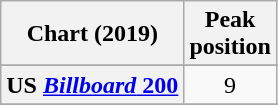<table class="wikitable plainrowheaders" style="text-align:center">
<tr>
<th scope="col">Chart (2019)</th>
<th scope="col">Peak<br>position</th>
</tr>
<tr>
</tr>
<tr>
<th scope="row">US <a href='#'><em>Billboard</em> 200</a></th>
<td>9</td>
</tr>
<tr>
</tr>
<tr>
</tr>
</table>
